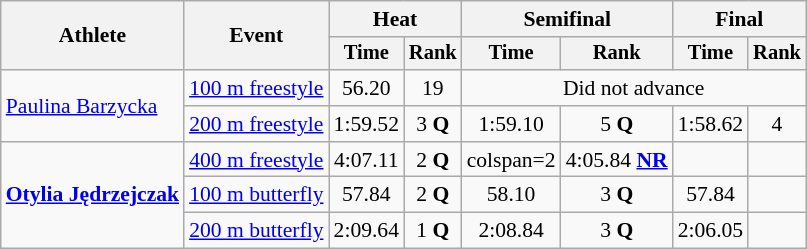<table class=wikitable style="font-size:90%">
<tr>
<th rowspan="2">Athlete</th>
<th rowspan="2">Event</th>
<th colspan="2">Heat</th>
<th colspan="2">Semifinal</th>
<th colspan="2">Final</th>
</tr>
<tr style="font-size:95%">
<th>Time</th>
<th>Rank</th>
<th>Time</th>
<th>Rank</th>
<th>Time</th>
<th>Rank</th>
</tr>
<tr align=center>
<td align=left rowspan=2><a href='#'>Paulina Barzycka</a></td>
<td align=left><a href='#'>100 m freestyle</a></td>
<td>56.20</td>
<td>19</td>
<td colspan=4>Did not advance</td>
</tr>
<tr align=center>
<td align=left><a href='#'>200 m freestyle</a></td>
<td>1:59.52</td>
<td>3 <strong>Q</strong></td>
<td>1:59.10</td>
<td>5 <strong>Q</strong></td>
<td>1:58.62</td>
<td>4</td>
</tr>
<tr align=center>
<td align=left rowspan=3><strong><a href='#'>Otylia Jędrzejczak</a></strong></td>
<td align=left><a href='#'>400 m freestyle</a></td>
<td>4:07.11</td>
<td>2 <strong>Q</strong></td>
<td>colspan=2 </td>
<td>4:05.84 <strong><a href='#'>NR</a></strong></td>
<td></td>
</tr>
<tr align=center>
<td align=left><a href='#'>100 m butterfly</a></td>
<td>57.84</td>
<td>2 <strong>Q</strong></td>
<td>58.10</td>
<td>3 <strong>Q</strong></td>
<td>57.84</td>
<td></td>
</tr>
<tr align=center>
<td align=left><a href='#'>200 m butterfly</a></td>
<td>2:09.64</td>
<td>1 <strong>Q</strong></td>
<td>2:08.84</td>
<td>3 <strong>Q</strong></td>
<td>2:06.05</td>
<td></td>
</tr>
</table>
